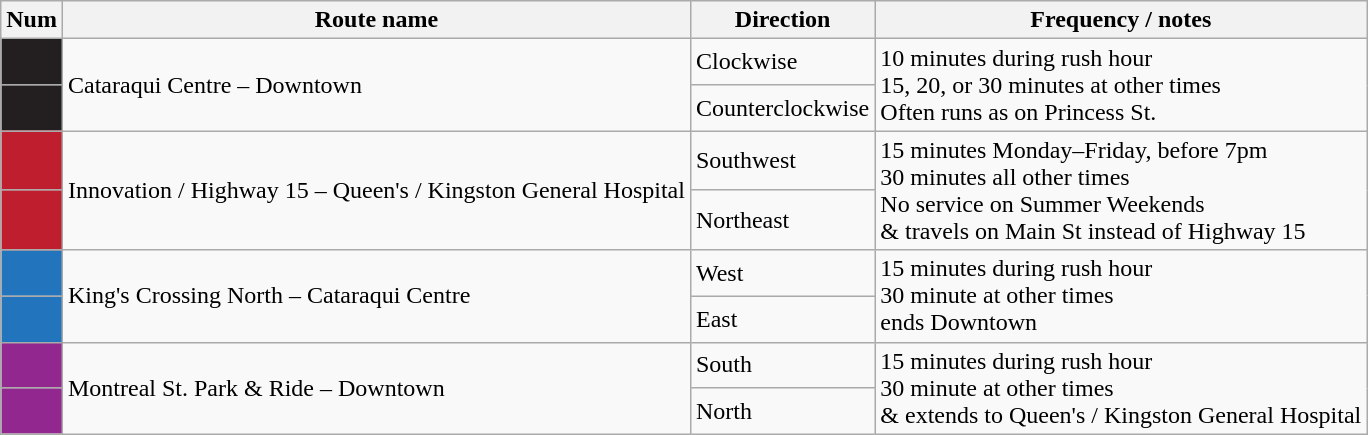<table class="wikitable">
<tr>
<th>Num</th>
<th>Route name</th>
<th>Direction</th>
<th>Frequency / notes</th>
</tr>
<tr>
<td style="background:#231F20; text-align: center"></td>
<td rowspan="2">Cataraqui Centre – Downtown</td>
<td>Clockwise</td>
<td rowspan="2">10 minutes during rush hour<br>15, 20, or 30 minutes at other times<br>Often runs as  on Princess St.</td>
</tr>
<tr>
<td style="background:#231F20; text-align: center"></td>
<td>Counterclockwise</td>
</tr>
<tr>
<td style="background:#be1e2d; text-align: center"></td>
<td rowspan="2">Innovation / Highway 15 – Queen's / Kingston General Hospital</td>
<td>Southwest</td>
<td rowspan="2">15 minutes Monday–Friday, before 7pm<br>30 minutes all other times<br>No service on Summer Weekends<br> &  travels on Main St instead of Highway 15</td>
</tr>
<tr>
<td style="background:#be1e2d; text-align: center"></td>
<td>Northeast</td>
</tr>
<tr>
<td style="background:#2275bc; text-align: center"></td>
<td rowspan="2">King's Crossing North – Cataraqui Centre</td>
<td>West</td>
<td rowspan="2">15 minutes during rush hour<br>30 minute at other times<br> ends Downtown</td>
</tr>
<tr>
<td style="background:#2275bc; text-align: center"></td>
<td>East</td>
</tr>
<tr>
<td style="background:#92278f; text-align: center"></td>
<td rowspan="2">Montreal St. Park & Ride – Downtown</td>
<td>South</td>
<td rowspan="2">15 minutes during rush hour<br>30 minute at other times<br>& extends to Queen's / Kingston General Hospital</td>
</tr>
<tr>
<td style="background:#92278f; text-align: center"></td>
<td>North</td>
</tr>
</table>
